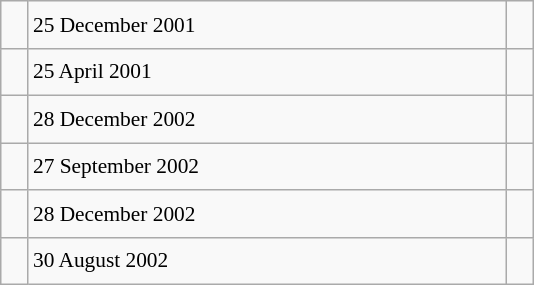<table class="wikitable" style="font-size: 89%; float: left; width: 25em; margin-right: 1em; line-height: 1.65em !important; height: 190px;">
<tr>
<td></td>
<td>25 December 2001</td>
<td></td>
</tr>
<tr>
<td></td>
<td>25 April 2001</td>
<td></td>
</tr>
<tr>
<td></td>
<td>28 December 2002</td>
<td></td>
</tr>
<tr>
<td></td>
<td>27 September 2002</td>
<td></td>
</tr>
<tr>
<td></td>
<td>28 December 2002</td>
<td></td>
</tr>
<tr>
<td></td>
<td>30 August 2002</td>
<td></td>
</tr>
</table>
